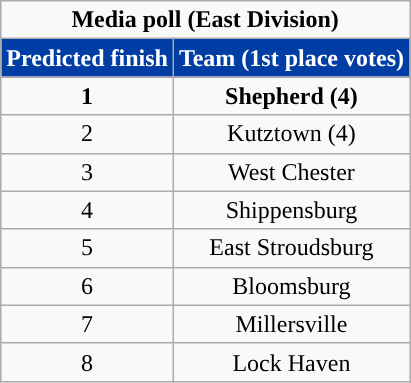<table class="wikitable" style="display: inline-table; text-align: center">
<tr>
<td colspan="3"><strong>Media poll (East Division)</strong></td>
</tr>
<tr>
<td style="background: #003DA5; color: #FFFFFF;"><strong>Predicted finish</strong></td>
<td style="background: #003DA5; color: #FFFFFF;"><strong>Team (1st place votes)</strong></td>
</tr>
<tr>
<td><strong>1</strong></td>
<td><strong>Shepherd (4)</strong></td>
</tr>
<tr>
<td>2</td>
<td>Kutztown (4)</td>
</tr>
<tr>
<td>3</td>
<td>West Chester</td>
</tr>
<tr>
<td>4</td>
<td>Shippensburg</td>
</tr>
<tr>
<td>5</td>
<td>East Stroudsburg</td>
</tr>
<tr>
<td>6</td>
<td>Bloomsburg</td>
</tr>
<tr>
<td>7</td>
<td>Millersville</td>
</tr>
<tr>
<td>8</td>
<td>Lock Haven</td>
</tr>
</table>
